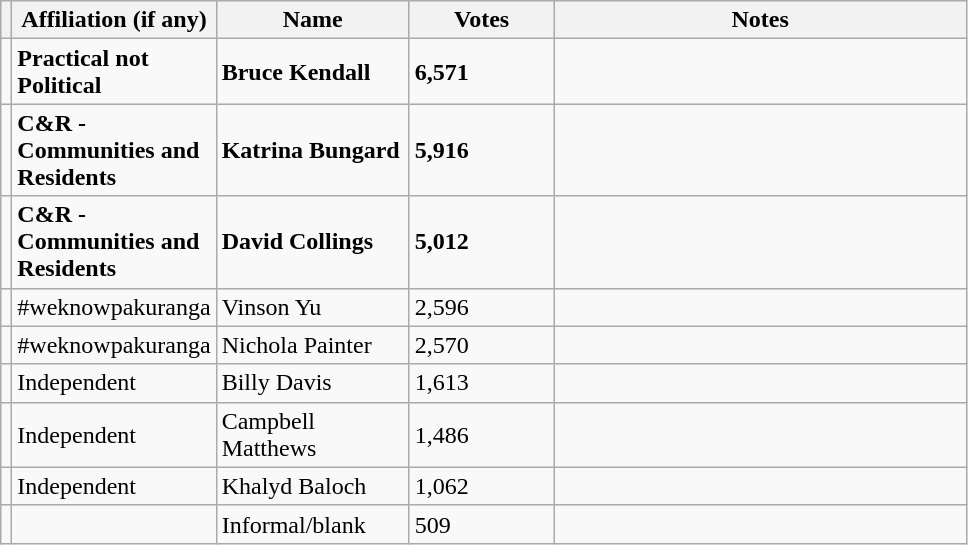<table class="wikitable" style="width:51%;">
<tr>
<th style="width:1%;"></th>
<th style="width:15%;">Affiliation (if any)</th>
<th style="width:20%;">Name</th>
<th style="width:15%;">Votes</th>
<th>Notes</th>
</tr>
<tr>
<td bgcolor=></td>
<td><strong>Practical not Political</strong></td>
<td><strong>Bruce Kendall</strong></td>
<td><strong>6,571</strong></td>
<td></td>
</tr>
<tr>
<td bgcolor=></td>
<td><strong>C&R - Communities and Residents</strong></td>
<td><strong>Katrina Bungard</strong></td>
<td><strong>5,916</strong></td>
<td></td>
</tr>
<tr>
<td bgcolor=></td>
<td><strong>C&R - Communities and Residents </strong></td>
<td><strong>David Collings</strong></td>
<td><strong>5,012</strong></td>
<td></td>
</tr>
<tr>
<td bgcolor=></td>
<td>#weknowpakuranga</td>
<td>Vinson Yu</td>
<td>2,596</td>
<td></td>
</tr>
<tr>
<td bgcolor=></td>
<td>#weknowpakuranga</td>
<td>Nichola Painter</td>
<td>2,570</td>
<td></td>
</tr>
<tr>
<td bgcolor=></td>
<td>Independent</td>
<td>Billy Davis</td>
<td>1,613</td>
<td></td>
</tr>
<tr>
<td bgcolor=></td>
<td>Independent</td>
<td>Campbell Matthews</td>
<td>1,486</td>
<td></td>
</tr>
<tr>
<td bgcolor=></td>
<td>Independent</td>
<td>Khalyd Baloch</td>
<td>1,062</td>
<td></td>
</tr>
<tr>
<td></td>
<td></td>
<td>Informal/blank</td>
<td>509</td>
<td></td>
</tr>
</table>
